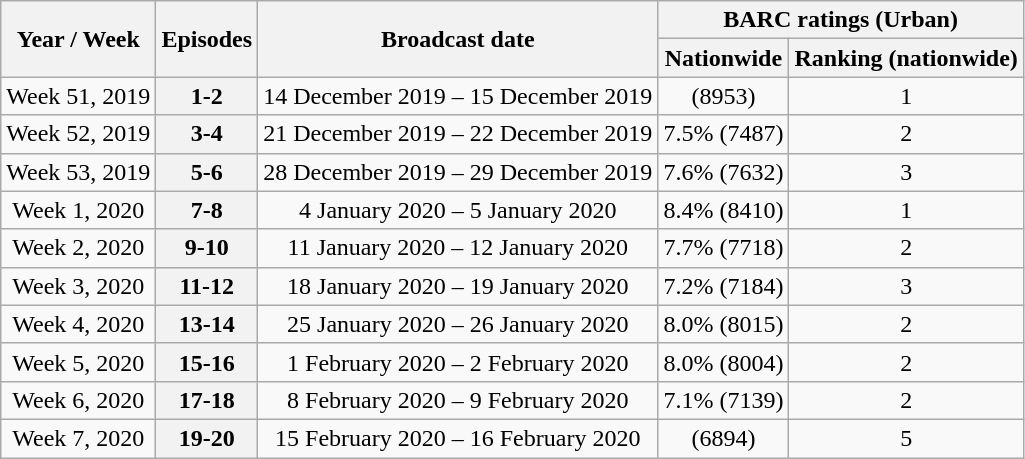<table class="wikitable" style="text-align:center">
<tr>
<th rowspan="2">Year / Week</th>
<th rowspan="2">Episodes</th>
<th rowspan="2">Broadcast date</th>
<th colspan="2">BARC ratings (Urban)</th>
</tr>
<tr>
<th>Nationwide</th>
<th>Ranking (nationwide)</th>
</tr>
<tr>
<td>Week 51, 2019</td>
<th><strong>1-2</strong></th>
<td>14 December 2019 – 15 December 2019</td>
<td> (8953)</td>
<td>1</td>
</tr>
<tr>
<td>Week 52, 2019</td>
<th><strong>3-4</strong></th>
<td>21 December 2019 – 22 December 2019</td>
<td>7.5%   (7487)</td>
<td>2</td>
</tr>
<tr>
<td>Week 53, 2019</td>
<th><strong>5-6</strong></th>
<td>28 December 2019 – 29 December 2019</td>
<td>7.6% (7632)</td>
<td>3</td>
</tr>
<tr>
<td>Week 1, 2020</td>
<th><strong>7-8</strong></th>
<td>4 January 2020 – 5 January 2020</td>
<td>8.4% (8410)</td>
<td>1</td>
</tr>
<tr>
<td>Week 2, 2020</td>
<th><strong>9-10</strong></th>
<td>11 January 2020 – 12 January 2020</td>
<td>7.7% (7718)</td>
<td>2</td>
</tr>
<tr>
<td>Week 3, 2020</td>
<th><strong>11-12</strong></th>
<td>18 January 2020 – 19 January 2020</td>
<td>7.2% (7184)</td>
<td>3</td>
</tr>
<tr>
<td>Week 4, 2020</td>
<th><strong>13-14</strong></th>
<td>25 January 2020 – 26 January 2020</td>
<td>8.0% (8015)</td>
<td>2</td>
</tr>
<tr>
<td>Week 5, 2020</td>
<th><strong>15-16</strong></th>
<td>1 February 2020 – 2 February 2020</td>
<td>8.0% (8004)</td>
<td>2</td>
</tr>
<tr>
<td>Week 6, 2020</td>
<th>17-18</th>
<td>8 February 2020 – 9 February 2020</td>
<td>7.1% (7139)</td>
<td>2</td>
</tr>
<tr>
<td>Week 7, 2020</td>
<th>19-20</th>
<td>15 February 2020 – 16 February 2020</td>
<td> (6894)</td>
<td>5</td>
</tr>
</table>
